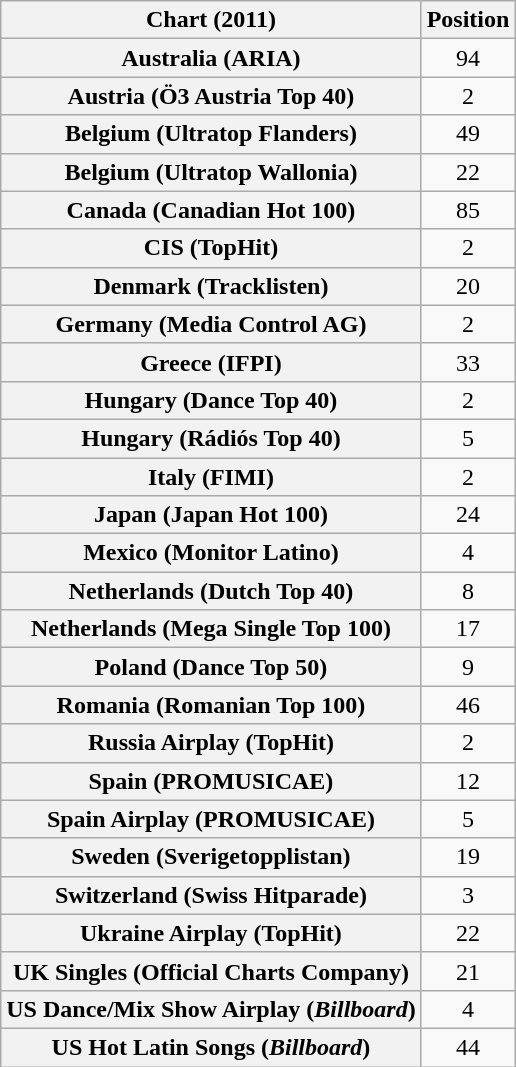<table class="wikitable plainrowheaders sortable" style="text-align:center;">
<tr>
<th scope="col">Chart (2011)</th>
<th scope="col">Position</th>
</tr>
<tr>
<th scope="row">Australia (ARIA)</th>
<td>94</td>
</tr>
<tr>
<th scope="row">Austria (Ö3 Austria Top 40)</th>
<td>2</td>
</tr>
<tr>
<th scope="row">Belgium (Ultratop Flanders)</th>
<td>49</td>
</tr>
<tr>
<th scope="row">Belgium (Ultratop Wallonia)</th>
<td>22</td>
</tr>
<tr>
<th scope="row">Canada (Canadian Hot 100)</th>
<td>85</td>
</tr>
<tr>
<th scope="row">CIS (TopHit)</th>
<td>2</td>
</tr>
<tr>
<th scope="row">Denmark (Tracklisten)</th>
<td>20</td>
</tr>
<tr>
<th scope="row">Germany (Media Control AG)</th>
<td>2</td>
</tr>
<tr>
<th scope="row">Greece (IFPI)</th>
<td>33</td>
</tr>
<tr>
<th scope="row">Hungary (Dance Top 40)</th>
<td>2</td>
</tr>
<tr>
<th scope="row">Hungary (Rádiós Top 40)</th>
<td>5</td>
</tr>
<tr>
<th scope="row">Italy (FIMI)</th>
<td>2</td>
</tr>
<tr>
<th scope="row">Japan (Japan Hot 100)</th>
<td>24</td>
</tr>
<tr>
<th scope="row">Mexico (Monitor Latino)</th>
<td>4</td>
</tr>
<tr>
<th scope="row">Netherlands (Dutch Top 40)</th>
<td>8</td>
</tr>
<tr>
<th scope="row">Netherlands (Mega Single Top 100)</th>
<td>17</td>
</tr>
<tr>
<th scope="row">Poland (Dance Top 50)</th>
<td>9</td>
</tr>
<tr>
<th scope="row">Romania (Romanian Top 100)</th>
<td>46</td>
</tr>
<tr>
<th scope="row">Russia Airplay (TopHit)</th>
<td>2</td>
</tr>
<tr>
<th scope="row">Spain (PROMUSICAE)</th>
<td>12</td>
</tr>
<tr>
<th scope="row">Spain Airplay (PROMUSICAE)</th>
<td>5</td>
</tr>
<tr>
<th scope="row">Sweden (Sverigetopplistan)</th>
<td>19</td>
</tr>
<tr>
<th scope="row">Switzerland (Swiss Hitparade)</th>
<td>3</td>
</tr>
<tr>
<th scope="row">Ukraine Airplay (TopHit)</th>
<td>22</td>
</tr>
<tr>
<th scope="row">UK Singles (Official Charts Company)</th>
<td>21</td>
</tr>
<tr>
<th scope="row">US Dance/Mix Show Airplay (<em>Billboard</em>)</th>
<td>4</td>
</tr>
<tr>
<th scope="row">US Hot Latin Songs (<em>Billboard</em>)</th>
<td>44</td>
</tr>
</table>
